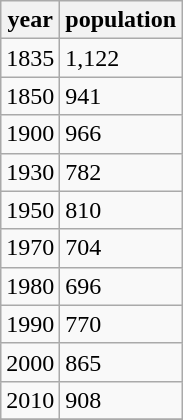<table class="wikitable">
<tr>
<th>year</th>
<th>population</th>
</tr>
<tr>
<td>1835</td>
<td>1,122</td>
</tr>
<tr>
<td>1850</td>
<td>941</td>
</tr>
<tr>
<td>1900</td>
<td>966</td>
</tr>
<tr>
<td>1930</td>
<td>782</td>
</tr>
<tr>
<td>1950</td>
<td>810</td>
</tr>
<tr>
<td>1970</td>
<td>704</td>
</tr>
<tr>
<td>1980</td>
<td>696</td>
</tr>
<tr>
<td>1990</td>
<td>770</td>
</tr>
<tr>
<td>2000</td>
<td>865</td>
</tr>
<tr>
<td>2010</td>
<td>908</td>
</tr>
<tr>
</tr>
</table>
